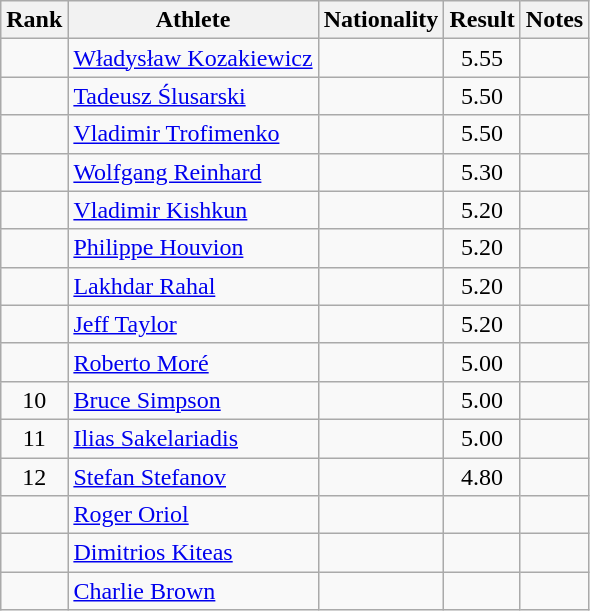<table class="wikitable sortable" style="text-align:center">
<tr>
<th>Rank</th>
<th>Athlete</th>
<th>Nationality</th>
<th>Result</th>
<th>Notes</th>
</tr>
<tr>
<td></td>
<td align=left><a href='#'>Władysław Kozakiewicz</a></td>
<td align=left></td>
<td>5.55</td>
<td></td>
</tr>
<tr>
<td></td>
<td align=left><a href='#'>Tadeusz Ślusarski</a></td>
<td align=left></td>
<td>5.50</td>
<td></td>
</tr>
<tr>
<td></td>
<td align=left><a href='#'>Vladimir Trofimenko</a></td>
<td align=left></td>
<td>5.50</td>
<td></td>
</tr>
<tr>
<td></td>
<td align=left><a href='#'>Wolfgang Reinhard</a></td>
<td align=left></td>
<td>5.30</td>
<td></td>
</tr>
<tr>
<td></td>
<td align=left><a href='#'>Vladimir Kishkun</a></td>
<td align=left></td>
<td>5.20</td>
<td></td>
</tr>
<tr>
<td></td>
<td align=left><a href='#'>Philippe Houvion</a></td>
<td align=left></td>
<td>5.20</td>
<td></td>
</tr>
<tr>
<td></td>
<td align=left><a href='#'>Lakhdar Rahal</a></td>
<td align=left></td>
<td>5.20</td>
<td></td>
</tr>
<tr>
<td></td>
<td align=left><a href='#'>Jeff Taylor</a></td>
<td align=left></td>
<td>5.20</td>
<td></td>
</tr>
<tr>
<td></td>
<td align=left><a href='#'>Roberto Moré</a></td>
<td align=left></td>
<td>5.00</td>
<td></td>
</tr>
<tr>
<td>10</td>
<td align=left><a href='#'>Bruce Simpson</a></td>
<td align=left></td>
<td>5.00</td>
<td></td>
</tr>
<tr>
<td>11</td>
<td align=left><a href='#'>Ilias Sakelariadis</a></td>
<td align=left></td>
<td>5.00</td>
<td></td>
</tr>
<tr>
<td>12</td>
<td align=left><a href='#'>Stefan Stefanov</a></td>
<td align=left></td>
<td>4.80</td>
<td></td>
</tr>
<tr>
<td></td>
<td align=left><a href='#'>Roger Oriol</a></td>
<td align=left></td>
<td></td>
<td></td>
</tr>
<tr>
<td></td>
<td align=left><a href='#'>Dimitrios Kiteas</a></td>
<td align=left></td>
<td></td>
<td></td>
</tr>
<tr>
<td></td>
<td align=left><a href='#'>Charlie Brown</a></td>
<td align=left></td>
<td></td>
<td></td>
</tr>
</table>
